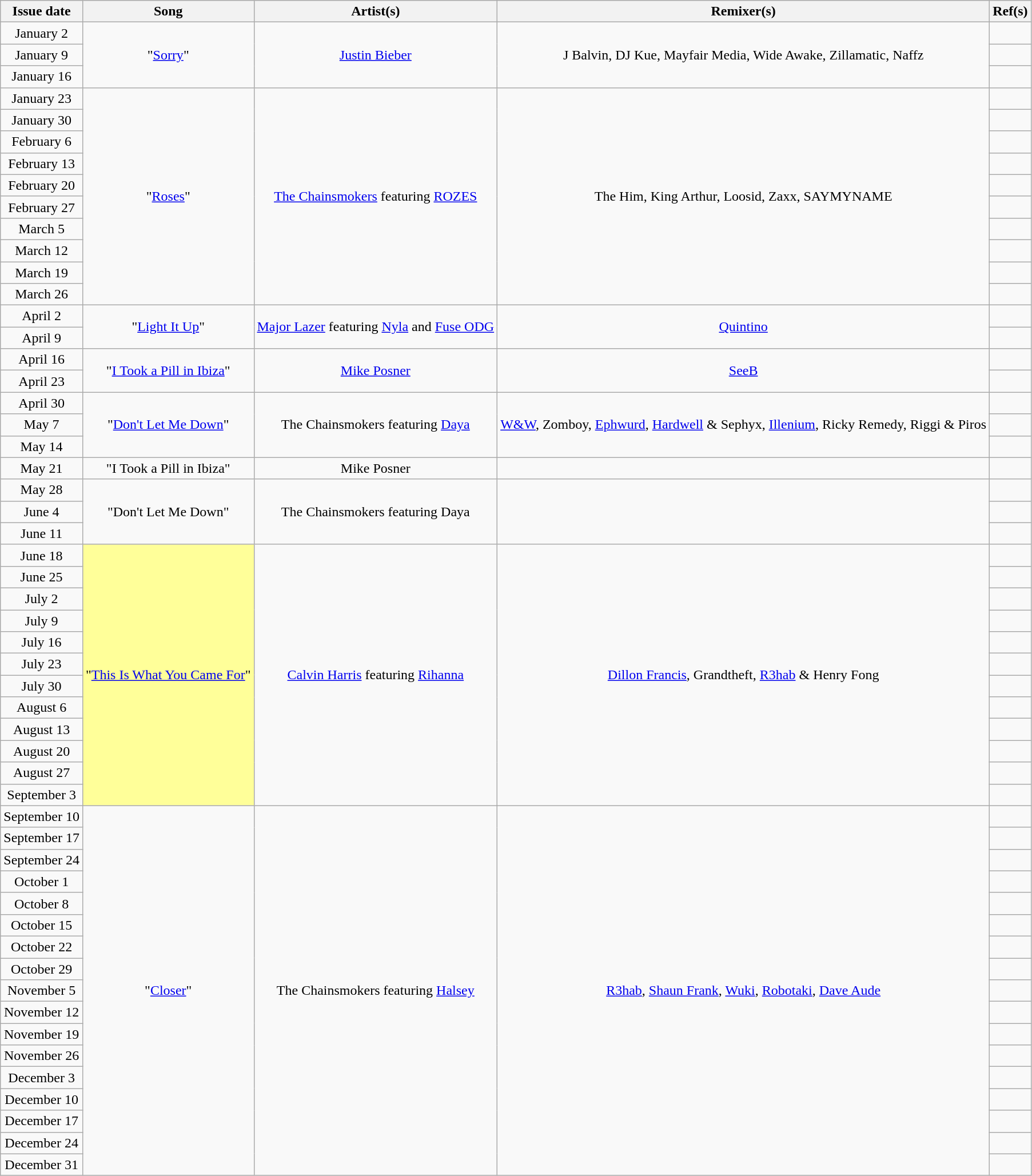<table class="wikitable plainrowheaders" style="text-align: center;">
<tr>
<th>Issue date</th>
<th>Song</th>
<th>Artist(s)</th>
<th>Remixer(s)</th>
<th>Ref(s)</th>
</tr>
<tr>
<td>January 2</td>
<td rowspan=3>"<a href='#'>Sorry</a>"</td>
<td rowspan=3><a href='#'>Justin Bieber</a></td>
<td rowspan=3>J Balvin, DJ Kue, Mayfair Media, Wide Awake, Zillamatic, Naffz</td>
<td></td>
</tr>
<tr>
<td>January 9</td>
<td></td>
</tr>
<tr>
<td>January 16</td>
<td></td>
</tr>
<tr>
<td>January 23</td>
<td rowspan=10>"<a href='#'>Roses</a>"</td>
<td rowspan=10><a href='#'>The Chainsmokers</a> featuring <a href='#'>ROZES</a></td>
<td rowspan=10>The Him, King Arthur, Loosid, Zaxx, SAYMYNAME</td>
<td></td>
</tr>
<tr>
<td>January 30</td>
<td></td>
</tr>
<tr>
<td>February 6</td>
<td></td>
</tr>
<tr>
<td>February 13</td>
<td></td>
</tr>
<tr>
<td>February 20</td>
<td></td>
</tr>
<tr>
<td>February 27</td>
<td></td>
</tr>
<tr>
<td>March 5</td>
<td></td>
</tr>
<tr>
<td>March 12</td>
<td></td>
</tr>
<tr>
<td>March 19</td>
<td></td>
</tr>
<tr>
<td>March 26</td>
<td></td>
</tr>
<tr>
<td>April 2</td>
<td rowspan=2>"<a href='#'>Light It Up</a>"</td>
<td rowspan=2><a href='#'>Major Lazer</a> featuring <a href='#'>Nyla</a> and <a href='#'>Fuse ODG</a></td>
<td rowspan=2><a href='#'>Quintino</a></td>
<td></td>
</tr>
<tr>
<td>April 9</td>
<td></td>
</tr>
<tr>
<td>April 16</td>
<td rowspan=2>"<a href='#'>I Took a Pill in Ibiza</a>"</td>
<td rowspan=2><a href='#'>Mike Posner</a></td>
<td rowspan=2><a href='#'>SeeB</a></td>
<td></td>
</tr>
<tr>
<td>April 23</td>
<td></td>
</tr>
<tr>
<td>April 30</td>
<td rowspan=3>"<a href='#'>Don't Let Me Down</a>"</td>
<td rowspan=3>The Chainsmokers featuring <a href='#'>Daya</a></td>
<td rowspan=3><a href='#'>W&W</a>, Zomboy, <a href='#'>Ephwurd</a>, <a href='#'>Hardwell</a> & Sephyx, <a href='#'>Illenium</a>, Ricky Remedy, Riggi & Piros</td>
<td></td>
</tr>
<tr>
<td>May 7</td>
<td></td>
</tr>
<tr>
<td>May 14</td>
<td></td>
</tr>
<tr>
<td>May 21</td>
<td>"I Took a Pill in Ibiza"</td>
<td>Mike Posner</td>
<td></td>
<td></td>
</tr>
<tr>
<td>May 28</td>
<td rowspan=3>"Don't Let Me Down"</td>
<td rowspan=3>The Chainsmokers featuring Daya</td>
<td rowspan=3></td>
<td></td>
</tr>
<tr>
<td>June 4</td>
<td></td>
</tr>
<tr>
<td>June 11</td>
<td></td>
</tr>
<tr>
<td>June 18</td>
<td bgcolor=#FFFF99 rowspan=12>"<a href='#'>This Is What You Came For</a>"</td>
<td rowspan=12><a href='#'>Calvin Harris</a> featuring <a href='#'>Rihanna</a></td>
<td rowspan=12><a href='#'>Dillon Francis</a>, Grandtheft, <a href='#'>R3hab</a> & Henry Fong</td>
<td></td>
</tr>
<tr>
<td>June 25</td>
<td></td>
</tr>
<tr>
<td>July 2</td>
<td></td>
</tr>
<tr>
<td>July 9</td>
<td></td>
</tr>
<tr>
<td>July 16</td>
<td></td>
</tr>
<tr>
<td>July 23</td>
<td></td>
</tr>
<tr>
<td>July 30</td>
<td></td>
</tr>
<tr>
<td>August 6</td>
<td></td>
</tr>
<tr>
<td>August 13</td>
<td></td>
</tr>
<tr>
<td>August 20</td>
<td></td>
</tr>
<tr>
<td>August 27</td>
<td></td>
</tr>
<tr>
<td>September 3</td>
<td></td>
</tr>
<tr>
<td>September 10</td>
<td rowspan=17>"<a href='#'>Closer</a>"</td>
<td rowspan=17>The Chainsmokers featuring <a href='#'>Halsey</a></td>
<td rowspan=17><a href='#'>R3hab</a>, <a href='#'>Shaun Frank</a>, <a href='#'>Wuki</a>, <a href='#'>Robotaki</a>, <a href='#'>Dave Aude</a></td>
<td></td>
</tr>
<tr>
<td>September 17</td>
<td></td>
</tr>
<tr>
<td>September 24</td>
<td></td>
</tr>
<tr>
<td>October 1</td>
<td></td>
</tr>
<tr>
<td>October 8</td>
<td></td>
</tr>
<tr>
<td>October 15</td>
<td></td>
</tr>
<tr>
<td>October 22</td>
<td></td>
</tr>
<tr>
<td>October 29</td>
<td></td>
</tr>
<tr>
<td>November 5</td>
<td></td>
</tr>
<tr>
<td>November 12</td>
<td></td>
</tr>
<tr>
<td>November 19</td>
<td></td>
</tr>
<tr>
<td>November 26</td>
<td></td>
</tr>
<tr>
<td>December 3</td>
<td></td>
</tr>
<tr>
<td>December 10</td>
<td></td>
</tr>
<tr>
<td>December 17</td>
<td></td>
</tr>
<tr>
<td>December 24</td>
<td></td>
</tr>
<tr>
<td>December 31</td>
<td></td>
</tr>
</table>
